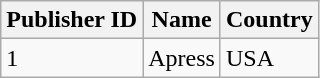<table class="wikitable">
<tr>
<th>Publisher ID</th>
<th>Name</th>
<th>Country</th>
</tr>
<tr>
<td>1</td>
<td>Apress</td>
<td>USA</td>
</tr>
</table>
